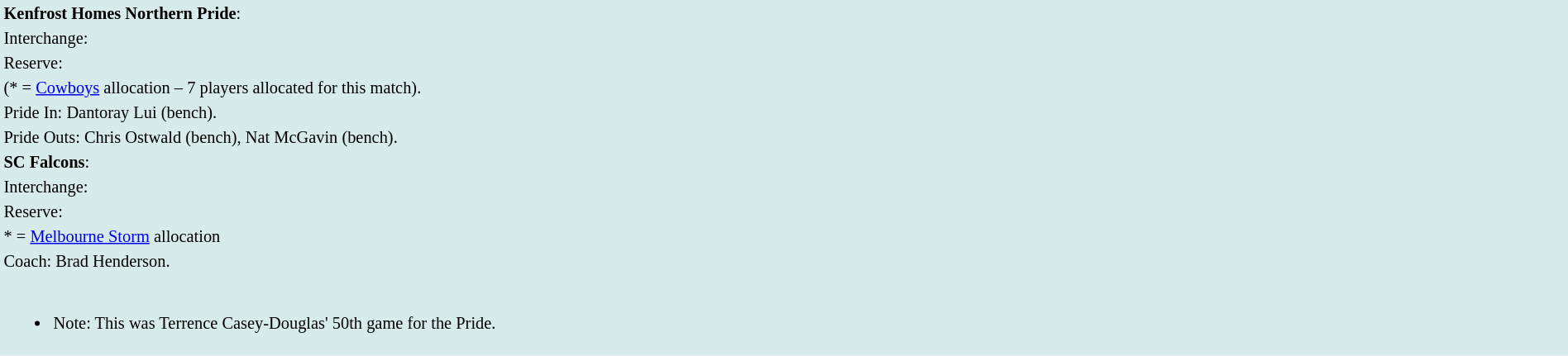<table style="background:#d7ebed; font-size:85%; width:100%;">
<tr>
<td><strong>Kenfrost Homes Northern Pride</strong>:             </td>
</tr>
<tr>
<td>Interchange:    </td>
</tr>
<tr>
<td>Reserve: </td>
</tr>
<tr>
<td>(* = <a href='#'>Cowboys</a> allocation – 7 players allocated for this match).</td>
</tr>
<tr>
<td>Pride In: Dantoray Lui (bench).</td>
</tr>
<tr>
<td>Pride Outs: Chris Ostwald (bench), Nat McGavin (bench).</td>
</tr>
<tr>
<td><strong>SC Falcons</strong>:             </td>
</tr>
<tr>
<td>Interchange:    </td>
</tr>
<tr>
<td>Reserve: </td>
</tr>
<tr>
<td>* = <a href='#'>Melbourne Storm</a> allocation</td>
</tr>
<tr>
<td>Coach: Brad Henderson.</td>
</tr>
<tr>
<td><br><ul><li>Note: This was Terrence Casey-Douglas' 50th game for the Pride.</li></ul></td>
</tr>
<tr>
</tr>
</table>
